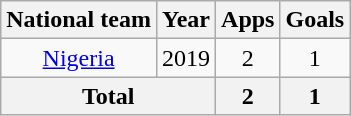<table class="wikitable" style="text-align:center">
<tr>
<th>National team</th>
<th>Year</th>
<th>Apps</th>
<th>Goals</th>
</tr>
<tr>
<td><a href='#'>Nigeria</a></td>
<td>2019</td>
<td>2</td>
<td>1</td>
</tr>
<tr>
<th colspan=2>Total</th>
<th>2</th>
<th>1</th>
</tr>
</table>
